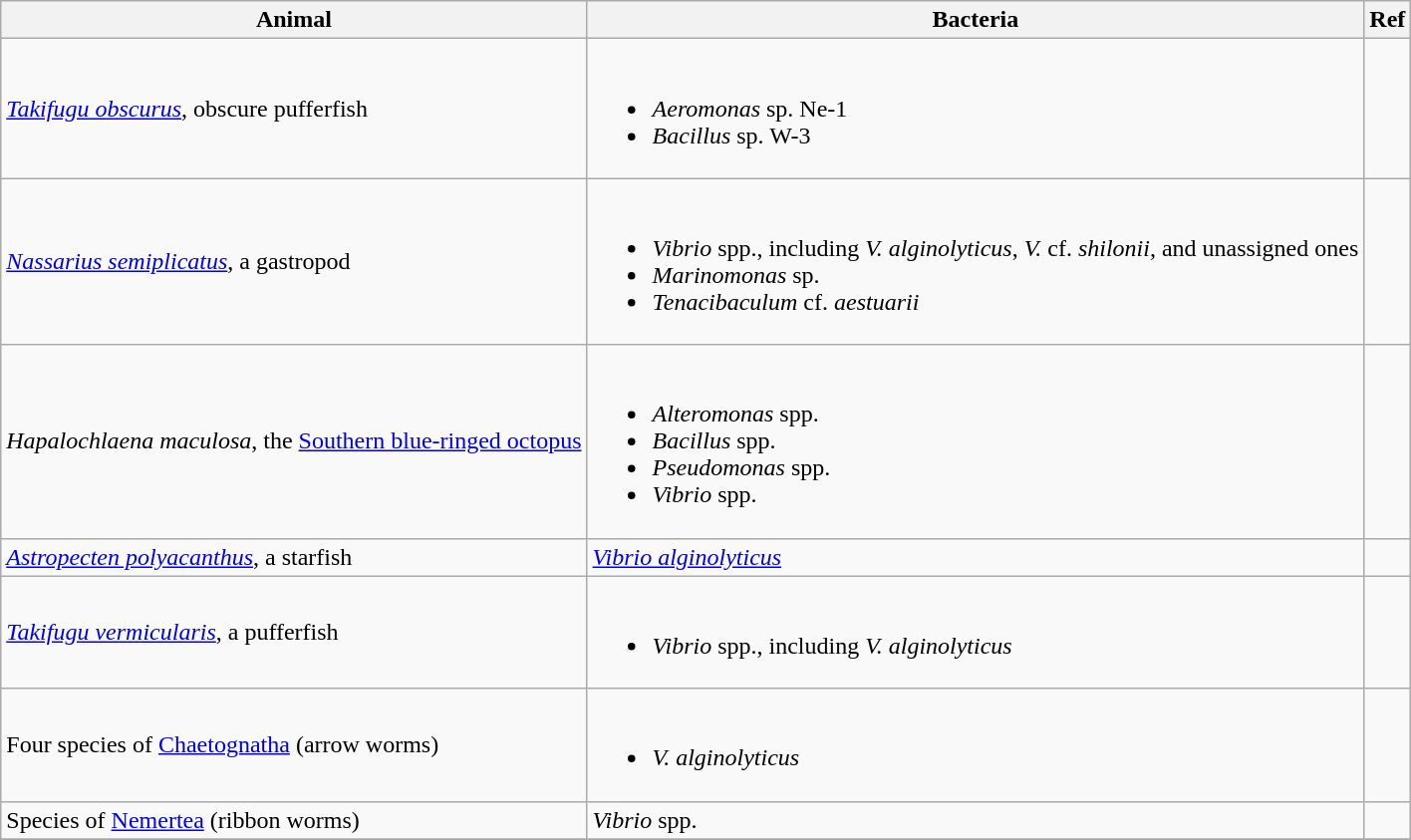<table class="wikitable plainlist">
<tr>
<th>Animal</th>
<th>Bacteria</th>
<th>Ref</th>
</tr>
<tr>
<td><em><a href='#'>Takifugu obscurus</a></em>, obscure pufferfish</td>
<td><br><ul><li><em>Aeromonas</em> sp. Ne-1</li><li><em>Bacillus</em> sp. W-3</li></ul></td>
<td></td>
</tr>
<tr>
<td><em><a href='#'>Nassarius semiplicatus</a></em>, a gastropod</td>
<td><br><ul><li><em>Vibrio</em> spp., including <em>V. alginolyticus</em>, <em>V.</em> cf. <em>shilonii</em>, and unassigned ones</li><li><em>Marinomonas</em> sp.</li><li><em>Tenacibaculum</em> cf. <em>aestuarii</em></li></ul></td>
<td></td>
</tr>
<tr>
<td><em>Hapalochlaena maculosa</em>, the <a href='#'>Southern blue-ringed octopus</a></td>
<td><br><ul><li><em>Alteromonas</em> spp.</li><li><em>Bacillus</em> spp.</li><li><em>Pseudomonas</em> spp.</li><li><em>Vibrio</em> spp.</li></ul></td>
<td></td>
</tr>
<tr>
<td><em><a href='#'>Astropecten polyacanthus</a></em>, a starfish</td>
<td><em><a href='#'>Vibrio alginolyticus</a></em></td>
<td></td>
</tr>
<tr>
<td><em><a href='#'>Takifugu vermicularis</a></em>, a pufferfish</td>
<td><br><ul><li><em>Vibrio</em> spp., including <em>V. alginolyticus</em></li></ul></td>
<td></td>
</tr>
<tr>
<td>Four species of <a href='#'>Chaetognatha</a> (arrow worms)</td>
<td><br><ul><li><em>V. alginolyticus</em></li></ul></td>
<td></td>
</tr>
<tr>
<td>Species of <a href='#'>Nemertea</a> (ribbon worms)</td>
<td><em>Vibrio</em> spp.</td>
<td></td>
</tr>
<tr>
</tr>
</table>
